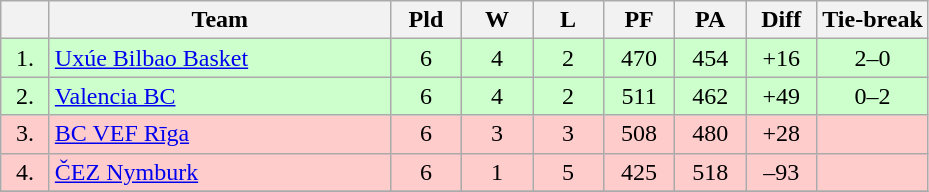<table class="wikitable" style="text-align:center">
<tr>
<th width=25></th>
<th width=220>Team</th>
<th width=40>Pld</th>
<th width=40>W</th>
<th width=40>L</th>
<th width=40>PF</th>
<th width=40>PA</th>
<th width=40>Diff</th>
<th>Tie-break</th>
</tr>
<tr style="background:#ccffcc;">
<td>1.</td>
<td align=left> <a href='#'>Uxúe Bilbao Basket</a></td>
<td>6</td>
<td>4</td>
<td>2</td>
<td>470</td>
<td>454</td>
<td>+16</td>
<td>2–0</td>
</tr>
<tr style="background:#ccffcc;">
<td>2.</td>
<td align=left> <a href='#'>Valencia BC</a></td>
<td>6</td>
<td>4</td>
<td>2</td>
<td>511</td>
<td>462</td>
<td>+49</td>
<td>0–2</td>
</tr>
<tr style="background:#ffcccc;">
<td>3.</td>
<td align=left> <a href='#'>BC VEF Rīga</a></td>
<td>6</td>
<td>3</td>
<td>3</td>
<td>508</td>
<td>480</td>
<td>+28</td>
<td></td>
</tr>
<tr style="background:#ffcccc;">
<td>4.</td>
<td align=left> <a href='#'>ČEZ Nymburk</a></td>
<td>6</td>
<td>1</td>
<td>5</td>
<td>425</td>
<td>518</td>
<td>–93</td>
<td></td>
</tr>
<tr>
</tr>
</table>
